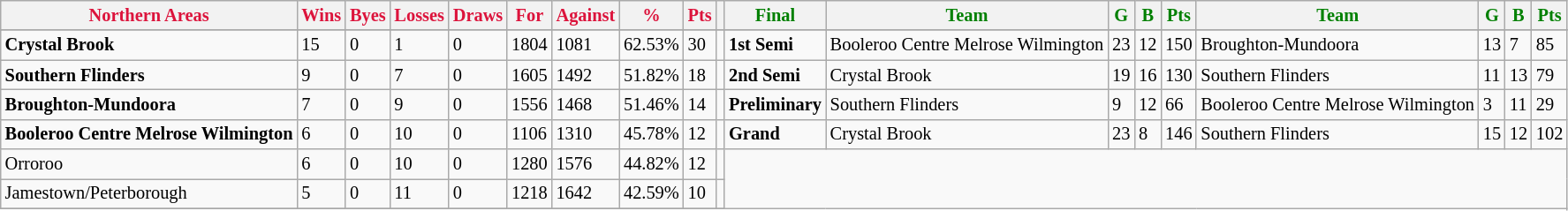<table style="font-size: 85%; text-align: left;" class="wikitable">
<tr>
<th style="color:crimson">Northern Areas</th>
<th style="color:crimson">Wins</th>
<th style="color:crimson">Byes</th>
<th style="color:crimson">Losses</th>
<th style="color:crimson">Draws</th>
<th style="color:crimson">For</th>
<th style="color:crimson">Against</th>
<th style="color:crimson">%</th>
<th style="color:crimson">Pts</th>
<th></th>
<th style="color:green">Final</th>
<th style="color:green">Team</th>
<th style="color:green">G</th>
<th style="color:green">B</th>
<th style="color:green">Pts</th>
<th style="color:green">Team</th>
<th style="color:green">G</th>
<th style="color:green">B</th>
<th style="color:green">Pts</th>
</tr>
<tr>
</tr>
<tr>
</tr>
<tr>
<td><strong>	Crystal Brook	</strong></td>
<td>15</td>
<td>0</td>
<td>1</td>
<td>0</td>
<td>1804</td>
<td>1081</td>
<td>62.53%</td>
<td>30</td>
<td></td>
<td><strong>1st Semi</strong></td>
<td>Booleroo Centre Melrose Wilmington</td>
<td>23</td>
<td>12</td>
<td>150</td>
<td>Broughton-Mundoora</td>
<td>13</td>
<td>7</td>
<td>85</td>
</tr>
<tr>
<td><strong>	Southern Flinders	</strong></td>
<td>9</td>
<td>0</td>
<td>7</td>
<td>0</td>
<td>1605</td>
<td>1492</td>
<td>51.82%</td>
<td>18</td>
<td></td>
<td><strong>2nd Semi</strong></td>
<td>Crystal Brook</td>
<td>19</td>
<td>16</td>
<td>130</td>
<td>Southern Flinders</td>
<td>11</td>
<td>13</td>
<td>79</td>
</tr>
<tr>
<td><strong>	Broughton-Mundoora	</strong></td>
<td>7</td>
<td>0</td>
<td>9</td>
<td>0</td>
<td>1556</td>
<td>1468</td>
<td>51.46%</td>
<td>14</td>
<td></td>
<td><strong>Preliminary</strong></td>
<td>Southern Flinders</td>
<td>9</td>
<td>12</td>
<td>66</td>
<td>Booleroo Centre Melrose Wilmington</td>
<td>3</td>
<td>11</td>
<td>29</td>
</tr>
<tr>
<td><strong>	Booleroo Centre Melrose Wilmington	</strong></td>
<td>6</td>
<td>0</td>
<td>10</td>
<td>0</td>
<td>1106</td>
<td>1310</td>
<td>45.78%</td>
<td>12</td>
<td></td>
<td><strong>Grand</strong></td>
<td>Crystal Brook</td>
<td>23</td>
<td>8</td>
<td>146</td>
<td>Southern Flinders</td>
<td>15</td>
<td>12</td>
<td>102</td>
</tr>
<tr>
<td>Orroroo</td>
<td>6</td>
<td>0</td>
<td>10</td>
<td>0</td>
<td>1280</td>
<td>1576</td>
<td>44.82%</td>
<td>12</td>
<td></td>
</tr>
<tr>
<td>Jamestown/Peterborough</td>
<td>5</td>
<td>0</td>
<td>11</td>
<td>0</td>
<td>1218</td>
<td>1642</td>
<td>42.59%</td>
<td>10</td>
<td></td>
</tr>
<tr>
</tr>
</table>
